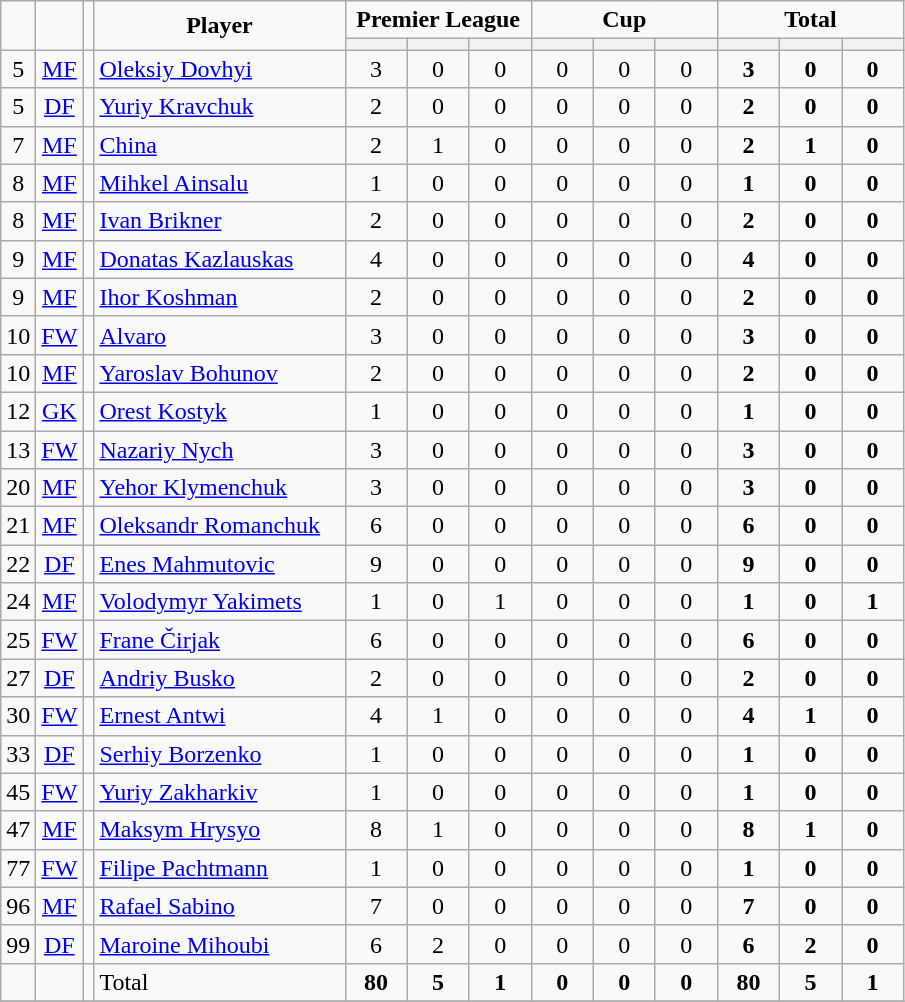<table class="wikitable" style="text-align:center">
<tr>
<td rowspan="2" !width=15><strong></strong></td>
<td rowspan="2" !width=15><strong></strong></td>
<td rowspan="2" !width=15><strong></strong></td>
<td rowspan="2" ! style="width:160px;"><strong>Player</strong></td>
<td colspan="3"><strong>Premier League</strong></td>
<td colspan="3"><strong>Cup</strong></td>
<td colspan="3"><strong>Total</strong></td>
</tr>
<tr>
<th width=34; background:#fe9;"></th>
<th width=34; background:#fe9;"></th>
<th width=34; background:#ff8888;"></th>
<th width=34; background:#fe9;"></th>
<th width=34; background:#fe9;"></th>
<th width=34; background:#ff8888;"></th>
<th width=34; background:#fe9;"></th>
<th width=34; background:#fe9;"></th>
<th width=34; background:#ff8888;"></th>
</tr>
<tr>
<td>5</td>
<td><a href='#'>MF</a></td>
<td></td>
<td align=left><a href='#'>Oleksiy Dovhyi</a></td>
<td>3</td>
<td>0</td>
<td>0</td>
<td>0</td>
<td>0</td>
<td>0</td>
<td><strong>3</strong></td>
<td><strong>0</strong></td>
<td><strong>0</strong></td>
</tr>
<tr>
<td>5</td>
<td><a href='#'>DF</a></td>
<td></td>
<td align=left><a href='#'>Yuriy Kravchuk</a></td>
<td>2</td>
<td>0</td>
<td>0</td>
<td>0</td>
<td>0</td>
<td>0</td>
<td><strong>2</strong></td>
<td><strong>0</strong></td>
<td><strong>0</strong></td>
</tr>
<tr>
<td>7</td>
<td><a href='#'>MF</a></td>
<td></td>
<td align=left><a href='#'>China</a></td>
<td>2</td>
<td>1</td>
<td>0</td>
<td>0</td>
<td>0</td>
<td>0</td>
<td><strong>2</strong></td>
<td><strong>1</strong></td>
<td><strong>0</strong></td>
</tr>
<tr>
<td>8</td>
<td><a href='#'>MF</a></td>
<td></td>
<td align=left><a href='#'>Mihkel Ainsalu</a></td>
<td>1</td>
<td>0</td>
<td>0</td>
<td>0</td>
<td>0</td>
<td>0</td>
<td><strong>1</strong></td>
<td><strong>0</strong></td>
<td><strong>0</strong></td>
</tr>
<tr>
<td>8</td>
<td><a href='#'>MF</a></td>
<td></td>
<td align=left><a href='#'>Ivan Brikner</a></td>
<td>2</td>
<td>0</td>
<td>0</td>
<td>0</td>
<td>0</td>
<td>0</td>
<td><strong>2</strong></td>
<td><strong>0</strong></td>
<td><strong>0</strong></td>
</tr>
<tr>
<td>9</td>
<td><a href='#'>MF</a></td>
<td></td>
<td align=left><a href='#'>Donatas Kazlauskas</a></td>
<td>4</td>
<td>0</td>
<td>0</td>
<td>0</td>
<td>0</td>
<td>0</td>
<td><strong>4</strong></td>
<td><strong>0</strong></td>
<td><strong>0</strong></td>
</tr>
<tr>
<td>9</td>
<td><a href='#'>MF</a></td>
<td></td>
<td align=left><a href='#'>Ihor Koshman</a></td>
<td>2</td>
<td>0</td>
<td>0</td>
<td>0</td>
<td>0</td>
<td>0</td>
<td><strong>2</strong></td>
<td><strong>0</strong></td>
<td><strong>0</strong></td>
</tr>
<tr>
<td>10</td>
<td><a href='#'>FW</a></td>
<td></td>
<td align=left><a href='#'>Alvaro</a></td>
<td>3</td>
<td>0</td>
<td>0</td>
<td>0</td>
<td>0</td>
<td>0</td>
<td><strong>3</strong></td>
<td><strong>0</strong></td>
<td><strong>0</strong></td>
</tr>
<tr>
<td>10</td>
<td><a href='#'>MF</a></td>
<td></td>
<td align=left><a href='#'>Yaroslav Bohunov</a></td>
<td>2</td>
<td>0</td>
<td>0</td>
<td>0</td>
<td>0</td>
<td>0</td>
<td><strong>2</strong></td>
<td><strong>0</strong></td>
<td><strong>0</strong></td>
</tr>
<tr>
<td>12</td>
<td><a href='#'>GK</a></td>
<td></td>
<td align=left><a href='#'>Orest Kostyk</a></td>
<td>1</td>
<td>0</td>
<td>0</td>
<td>0</td>
<td>0</td>
<td>0</td>
<td><strong>1</strong></td>
<td><strong>0</strong></td>
<td><strong>0</strong></td>
</tr>
<tr>
<td>13</td>
<td><a href='#'>FW</a></td>
<td></td>
<td align=left><a href='#'>Nazariy Nych</a></td>
<td>3</td>
<td>0</td>
<td>0</td>
<td>0</td>
<td>0</td>
<td>0</td>
<td><strong>3</strong></td>
<td><strong>0</strong></td>
<td><strong>0</strong></td>
</tr>
<tr>
<td>20</td>
<td><a href='#'>MF</a></td>
<td></td>
<td align=left><a href='#'>Yehor Klymenchuk</a></td>
<td>3</td>
<td>0</td>
<td>0</td>
<td>0</td>
<td>0</td>
<td>0</td>
<td><strong>3</strong></td>
<td><strong>0</strong></td>
<td><strong>0</strong></td>
</tr>
<tr>
<td>21</td>
<td><a href='#'>MF</a></td>
<td></td>
<td align=left><a href='#'>Oleksandr Romanchuk</a></td>
<td>6</td>
<td>0</td>
<td>0</td>
<td>0</td>
<td>0</td>
<td>0</td>
<td><strong>6</strong></td>
<td><strong>0</strong></td>
<td><strong>0</strong></td>
</tr>
<tr>
<td>22</td>
<td><a href='#'>DF</a></td>
<td></td>
<td align=left><a href='#'>Enes Mahmutovic</a></td>
<td>9</td>
<td>0</td>
<td>0</td>
<td>0</td>
<td>0</td>
<td>0</td>
<td><strong>9</strong></td>
<td><strong>0</strong></td>
<td><strong>0</strong></td>
</tr>
<tr>
<td>24</td>
<td><a href='#'>MF</a></td>
<td></td>
<td align=left><a href='#'>Volodymyr Yakimets</a></td>
<td>1</td>
<td>0</td>
<td>1</td>
<td>0</td>
<td>0</td>
<td>0</td>
<td><strong>1</strong></td>
<td><strong>0</strong></td>
<td><strong>1</strong></td>
</tr>
<tr>
<td>25</td>
<td><a href='#'>FW</a></td>
<td></td>
<td align=left><a href='#'>Frane Čirjak</a></td>
<td>6</td>
<td>0</td>
<td>0</td>
<td>0</td>
<td>0</td>
<td>0</td>
<td><strong>6</strong></td>
<td><strong>0</strong></td>
<td><strong>0</strong></td>
</tr>
<tr>
<td>27</td>
<td><a href='#'>DF</a></td>
<td></td>
<td align=left><a href='#'>Andriy Busko</a></td>
<td>2</td>
<td>0</td>
<td>0</td>
<td>0</td>
<td>0</td>
<td>0</td>
<td><strong>2</strong></td>
<td><strong>0</strong></td>
<td><strong>0</strong></td>
</tr>
<tr>
<td>30</td>
<td><a href='#'>FW</a></td>
<td></td>
<td align=left><a href='#'>Ernest Antwi</a></td>
<td>4</td>
<td>1</td>
<td>0</td>
<td>0</td>
<td>0</td>
<td>0</td>
<td><strong>4</strong></td>
<td><strong>1</strong></td>
<td><strong>0</strong></td>
</tr>
<tr>
<td>33</td>
<td><a href='#'>DF</a></td>
<td></td>
<td align=left><a href='#'>Serhiy Borzenko</a></td>
<td>1</td>
<td>0</td>
<td>0</td>
<td>0</td>
<td>0</td>
<td>0</td>
<td><strong>1</strong></td>
<td><strong>0</strong></td>
<td><strong>0</strong></td>
</tr>
<tr>
<td>45</td>
<td><a href='#'>FW</a></td>
<td></td>
<td align=left><a href='#'>Yuriy Zakharkiv</a></td>
<td>1</td>
<td>0</td>
<td>0</td>
<td>0</td>
<td>0</td>
<td>0</td>
<td><strong>1</strong></td>
<td><strong>0</strong></td>
<td><strong>0</strong></td>
</tr>
<tr>
<td>47</td>
<td><a href='#'>MF</a></td>
<td></td>
<td align=left><a href='#'>Maksym Hrysyo</a></td>
<td>8</td>
<td>1</td>
<td>0</td>
<td>0</td>
<td>0</td>
<td>0</td>
<td><strong>8</strong></td>
<td><strong>1</strong></td>
<td><strong>0</strong></td>
</tr>
<tr>
<td>77</td>
<td><a href='#'>FW</a></td>
<td></td>
<td align=left><a href='#'>Filipe Pachtmann</a></td>
<td>1</td>
<td>0</td>
<td>0</td>
<td>0</td>
<td>0</td>
<td>0</td>
<td><strong>1</strong></td>
<td><strong>0</strong></td>
<td><strong>0</strong></td>
</tr>
<tr>
<td>96</td>
<td><a href='#'>MF</a></td>
<td></td>
<td align=left><a href='#'>Rafael Sabino</a></td>
<td>7</td>
<td>0</td>
<td>0</td>
<td>0</td>
<td>0</td>
<td>0</td>
<td><strong>7</strong></td>
<td><strong>0</strong></td>
<td><strong>0</strong></td>
</tr>
<tr>
<td>99</td>
<td><a href='#'>DF</a></td>
<td></td>
<td align=left><a href='#'>Maroine Mihoubi</a></td>
<td>6</td>
<td>2</td>
<td>0</td>
<td>0</td>
<td>0</td>
<td>0</td>
<td><strong>6</strong></td>
<td><strong>2</strong></td>
<td><strong>0</strong></td>
</tr>
<tr>
<td></td>
<td></td>
<td></td>
<td align=left>Total</td>
<td><strong>80</strong></td>
<td><strong>5</strong></td>
<td><strong>1</strong></td>
<td><strong>0</strong></td>
<td><strong>0</strong></td>
<td><strong>0</strong></td>
<td><strong>80</strong></td>
<td><strong>5</strong></td>
<td><strong>1</strong></td>
</tr>
<tr>
</tr>
</table>
